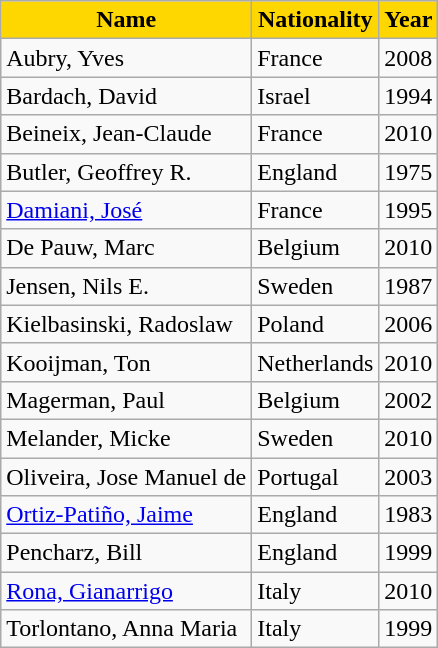<table class="wikitable collapsible collapsed sortable" border="0" style="float:left;">
<tr valign="top">
<th style="background:gold; color:black">Name</th>
<th style="background:gold; color:black">Nationality</th>
<th style="background:gold; color:black">Year</th>
</tr>
<tr valign="top">
<td>Aubry, Yves</td>
<td>France</td>
<td>2008</td>
</tr>
<tr>
<td>Bardach, David</td>
<td>Israel</td>
<td>1994</td>
</tr>
<tr>
<td>Beineix, Jean-Claude</td>
<td>France</td>
<td>2010</td>
</tr>
<tr>
<td>Butler, Geoffrey R.</td>
<td>England</td>
<td>1975</td>
</tr>
<tr>
<td><a href='#'>Damiani, José</a></td>
<td>France</td>
<td>1995</td>
</tr>
<tr>
<td>De Pauw, Marc</td>
<td>Belgium</td>
<td>2010</td>
</tr>
<tr>
<td>Jensen, Nils E.</td>
<td>Sweden</td>
<td>1987</td>
</tr>
<tr>
<td>Kielbasinski, Radoslaw</td>
<td>Poland</td>
<td>2006</td>
</tr>
<tr>
<td>Kooijman, Ton</td>
<td>Netherlands</td>
<td>2010</td>
</tr>
<tr>
<td>Magerman, Paul</td>
<td>Belgium</td>
<td>2002</td>
</tr>
<tr>
<td>Melander, Micke</td>
<td>Sweden</td>
<td>2010</td>
</tr>
<tr>
<td>Oliveira, Jose Manuel de</td>
<td>Portugal</td>
<td>2003</td>
</tr>
<tr>
<td><a href='#'>Ortiz-Patiño, Jaime</a></td>
<td>England</td>
<td>1983</td>
</tr>
<tr>
<td>Pencharz, Bill</td>
<td>England</td>
<td>1999</td>
</tr>
<tr>
<td><a href='#'>Rona, Gianarrigo</a></td>
<td>Italy</td>
<td>2010</td>
</tr>
<tr>
<td>Torlontano, Anna Maria</td>
<td>Italy</td>
<td>1999</td>
</tr>
</table>
